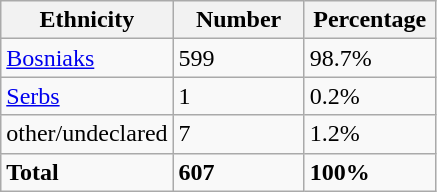<table class="wikitable">
<tr>
<th width="100px">Ethnicity</th>
<th width="80px">Number</th>
<th width="80px">Percentage</th>
</tr>
<tr>
<td><a href='#'>Bosniaks</a></td>
<td>599</td>
<td>98.7%</td>
</tr>
<tr>
<td><a href='#'>Serbs</a></td>
<td>1</td>
<td>0.2%</td>
</tr>
<tr>
<td>other/undeclared</td>
<td>7</td>
<td>1.2%</td>
</tr>
<tr>
<td><strong>Total</strong></td>
<td><strong>607</strong></td>
<td><strong>100%</strong></td>
</tr>
</table>
